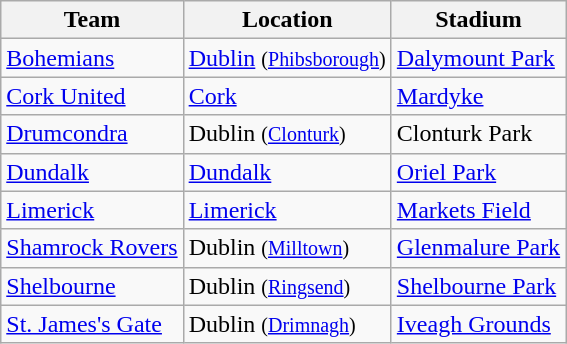<table class="wikitable sortable">
<tr>
<th>Team</th>
<th>Location</th>
<th>Stadium</th>
</tr>
<tr>
<td><a href='#'>Bohemians</a></td>
<td><a href='#'>Dublin</a> <small>(<a href='#'>Phibsborough</a>)</small></td>
<td><a href='#'>Dalymount Park</a></td>
</tr>
<tr>
<td><a href='#'>Cork United</a></td>
<td><a href='#'>Cork</a></td>
<td><a href='#'>Mardyke</a></td>
</tr>
<tr>
<td><a href='#'>Drumcondra</a></td>
<td>Dublin <small>(<a href='#'>Clonturk</a>)</small></td>
<td>Clonturk Park</td>
</tr>
<tr>
<td><a href='#'>Dundalk</a></td>
<td><a href='#'>Dundalk</a></td>
<td><a href='#'>Oriel Park</a></td>
</tr>
<tr>
<td><a href='#'>Limerick</a></td>
<td><a href='#'>Limerick</a></td>
<td><a href='#'>Markets Field</a></td>
</tr>
<tr>
<td><a href='#'>Shamrock Rovers</a></td>
<td>Dublin <small>(<a href='#'>Milltown</a>)</small></td>
<td><a href='#'>Glenmalure Park</a></td>
</tr>
<tr>
<td><a href='#'>Shelbourne</a></td>
<td>Dublin <small>(<a href='#'>Ringsend</a>)</small></td>
<td><a href='#'>Shelbourne Park</a></td>
</tr>
<tr>
<td><a href='#'>St. James's Gate</a></td>
<td>Dublin <small>(<a href='#'>Drimnagh</a>)</small></td>
<td><a href='#'>Iveagh Grounds</a></td>
</tr>
</table>
